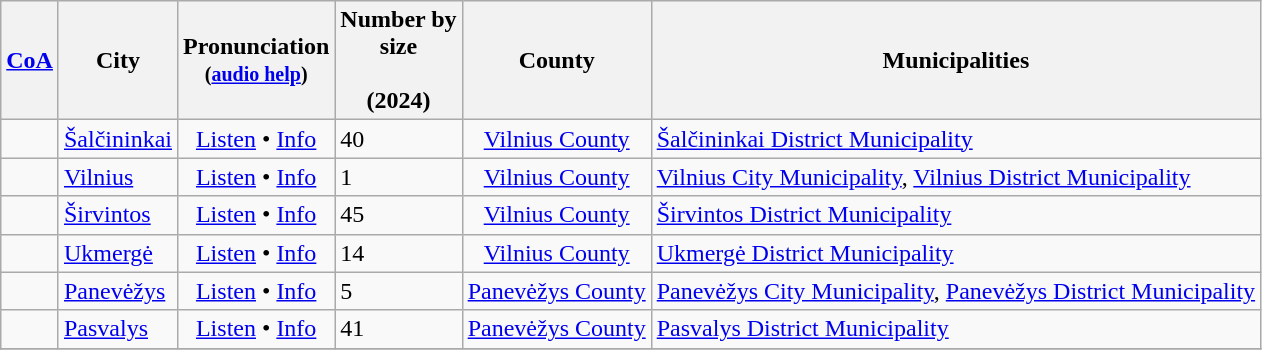<table class="sortable wikitable">
<tr>
<th class=unsortable><a href='#'>CoA</a></th>
<th>City</th>
<th class=unsortable>Pronunciation <br><small>(<a href='#'>audio help</a>)</small></th>
<th>Number by<br>size<br><br>(2024)</th>
<th>County</th>
<th>Municipalities</th>
</tr>
<tr>
<td></td>
<td><a href='#'>Šalčininkai</a></td>
<td align=center><a href='#'>Listen</a> • <a href='#'>Info</a></td>
<td>40</td>
<td align=center><a href='#'>Vilnius County</a></td>
<td><a href='#'>Šalčininkai District Municipality</a></td>
</tr>
<tr>
<td></td>
<td><a href='#'>Vilnius</a></td>
<td align=center><a href='#'>Listen</a> • <a href='#'>Info</a></td>
<td>1</td>
<td align=center><a href='#'>Vilnius County</a></td>
<td><a href='#'>Vilnius City Municipality</a>, <a href='#'>Vilnius District Municipality</a></td>
</tr>
<tr>
<td></td>
<td><a href='#'>Širvintos</a></td>
<td align=center><a href='#'>Listen</a> • <a href='#'>Info</a></td>
<td>45</td>
<td align=center><a href='#'>Vilnius County</a></td>
<td><a href='#'>Širvintos District Municipality</a></td>
</tr>
<tr>
<td></td>
<td><a href='#'>Ukmergė</a></td>
<td align=center><a href='#'>Listen</a> • <a href='#'>Info</a></td>
<td>14</td>
<td align=center><a href='#'>Vilnius County</a></td>
<td><a href='#'>Ukmergė District Municipality</a></td>
</tr>
<tr>
<td></td>
<td><a href='#'>Panevėžys</a></td>
<td align=center><a href='#'>Listen</a> • <a href='#'>Info</a></td>
<td>5</td>
<td align=center><a href='#'>Panevėžys County</a></td>
<td><a href='#'>Panevėžys City Municipality</a>, <a href='#'>Panevėžys District Municipality</a></td>
</tr>
<tr>
<td></td>
<td><a href='#'>Pasvalys</a></td>
<td align=center><a href='#'>Listen</a> • <a href='#'>Info</a></td>
<td>41</td>
<td align=center><a href='#'>Panevėžys County</a></td>
<td><a href='#'>Pasvalys District Municipality</a></td>
</tr>
<tr>
</tr>
</table>
